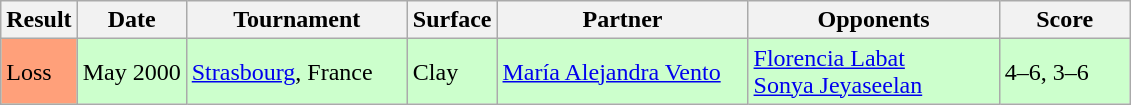<table class="sortable wikitable">
<tr>
<th>Result</th>
<th>Date</th>
<th width=140>Tournament</th>
<th width=50>Surface</th>
<th width=160>Partner</th>
<th width=160>Opponents</th>
<th width=80>Score</th>
</tr>
<tr bgcolor="#CCFFCC">
<td style="background:#ffa07a;">Loss</td>
<td>May 2000</td>
<td><a href='#'>Strasbourg</a>, France</td>
<td>Clay</td>
<td> <a href='#'>María Alejandra Vento</a></td>
<td> <a href='#'>Florencia Labat</a> <br>  <a href='#'>Sonya Jeyaseelan</a></td>
<td>4–6, 3–6</td>
</tr>
</table>
